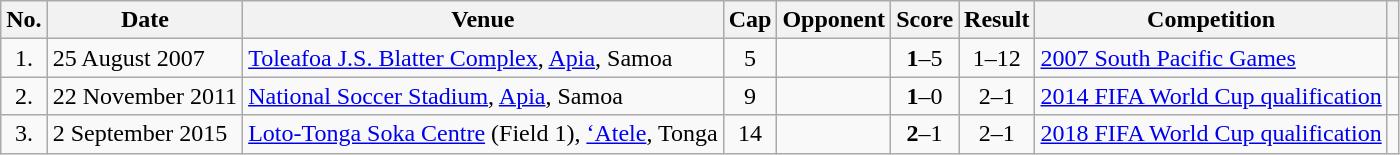<table class="wikitable sortable" style="text-align:center;">
<tr>
<th scope="col">No.</th>
<th scope="col">Date</th>
<th scope="col">Venue</th>
<th>Cap</th>
<th scope="col">Opponent</th>
<th scope="col">Score</th>
<th scope="col">Result</th>
<th scope="col">Competition</th>
<th scope="col" class="unsortable"></th>
</tr>
<tr>
<td>1.</td>
<td style="text-align:left;">25 August 2007</td>
<td style="text-align:left;"><a href='#'>Toleafoa J.S. Blatter Complex</a>, <a href='#'>Apia</a>, Samoa</td>
<td>5</td>
<td style="text-align:left;"></td>
<td><strong>1</strong>–5</td>
<td>1–12</td>
<td style="text-align:left;"><a href='#'>2007 South Pacific Games</a></td>
<td></td>
</tr>
<tr>
<td>2.</td>
<td style="text-align:left;">22 November 2011</td>
<td style="text-align:left;"><a href='#'>National Soccer Stadium</a>, <a href='#'>Apia</a>, Samoa</td>
<td>9</td>
<td style="text-align:left;"></td>
<td><strong>1</strong>–0</td>
<td>2–1</td>
<td style="text-align:left;"><a href='#'>2014 FIFA World Cup qualification</a></td>
<td></td>
</tr>
<tr>
<td>3.</td>
<td style="text-align:left;">2 September 2015</td>
<td style="text-align:left;"><a href='#'>Loto-Tonga Soka Centre</a> (Field 1), <a href='#'>‘Atele</a>, Tonga</td>
<td>14</td>
<td style="text-align:left;"></td>
<td><strong>2</strong>–1</td>
<td>2–1</td>
<td style="text-align:left;"><a href='#'>2018 FIFA World Cup qualification</a></td>
<td></td>
</tr>
</table>
